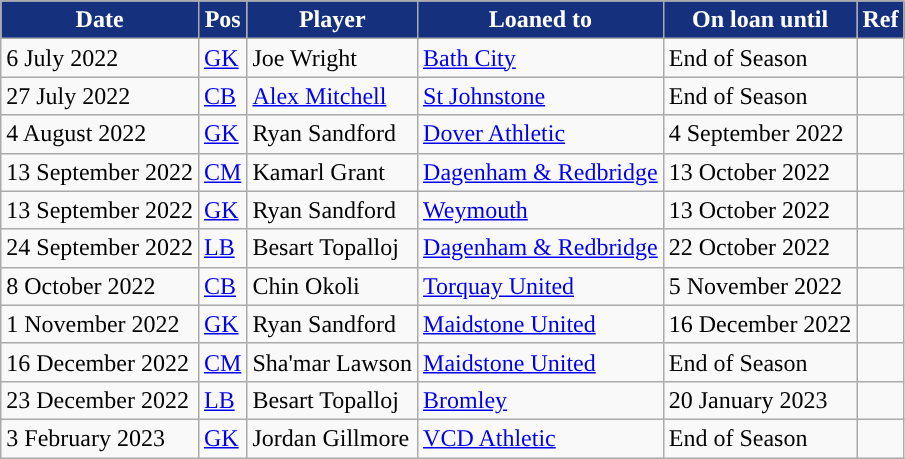<table class="wikitable plainrowheaders sortable">
<tr>
<th style="background:#15317E; color:#ffffff; ">Date</th>
<th style="background:#15317E; color:#ffffff; ">Pos</th>
<th style="background:#15317E; color:#ffffff; ">Player</th>
<th style="background:#15317E; color:#ffffff; ">Loaned to</th>
<th style="background:#15317E; color:#ffffff; ">On loan until</th>
<th style="background:#15317E; color:#ffffff; ">Ref</th>
</tr>
<tr>
<td>6 July 2022</td>
<td><a href='#'>GK</a></td>
<td> Joe Wright</td>
<td> <a href='#'>Bath City</a></td>
<td>End of Season</td>
<td></td>
</tr>
<tr>
<td>27 July 2022</td>
<td><a href='#'>CB</a></td>
<td> <a href='#'>Alex Mitchell</a></td>
<td> <a href='#'>St Johnstone</a></td>
<td>End of Season</td>
<td></td>
</tr>
<tr>
<td>4 August 2022</td>
<td><a href='#'>GK</a></td>
<td> Ryan Sandford</td>
<td> <a href='#'>Dover Athletic</a></td>
<td>4 September 2022</td>
<td></td>
</tr>
<tr>
<td>13 September 2022</td>
<td><a href='#'>CM</a></td>
<td> Kamarl Grant</td>
<td> <a href='#'>Dagenham & Redbridge</a></td>
<td>13 October 2022</td>
<td></td>
</tr>
<tr>
<td>13 September 2022</td>
<td><a href='#'>GK</a></td>
<td> Ryan Sandford</td>
<td> <a href='#'>Weymouth</a></td>
<td>13 October 2022</td>
<td></td>
</tr>
<tr>
<td>24 September 2022</td>
<td><a href='#'>LB</a></td>
<td> Besart Topalloj</td>
<td> <a href='#'>Dagenham & Redbridge</a></td>
<td>22 October 2022</td>
<td></td>
</tr>
<tr>
<td>8 October 2022</td>
<td><a href='#'>CB</a></td>
<td> Chin Okoli</td>
<td> <a href='#'>Torquay United</a></td>
<td>5 November 2022</td>
<td></td>
</tr>
<tr>
<td>1 November 2022</td>
<td><a href='#'>GK</a></td>
<td> Ryan Sandford</td>
<td> <a href='#'>Maidstone United</a></td>
<td>16 December 2022</td>
<td></td>
</tr>
<tr>
<td>16 December 2022</td>
<td><a href='#'>CM</a></td>
<td> Sha'mar Lawson</td>
<td> <a href='#'>Maidstone United</a></td>
<td>End of Season</td>
<td></td>
</tr>
<tr>
<td>23 December 2022</td>
<td><a href='#'>LB</a></td>
<td> Besart Topalloj</td>
<td> <a href='#'>Bromley</a></td>
<td>20 January 2023</td>
<td></td>
</tr>
<tr>
<td>3 February 2023</td>
<td><a href='#'>GK</a></td>
<td> Jordan Gillmore</td>
<td> <a href='#'>VCD Athletic</a></td>
<td>End of Season</td>
<td></td>
</tr>
</table>
